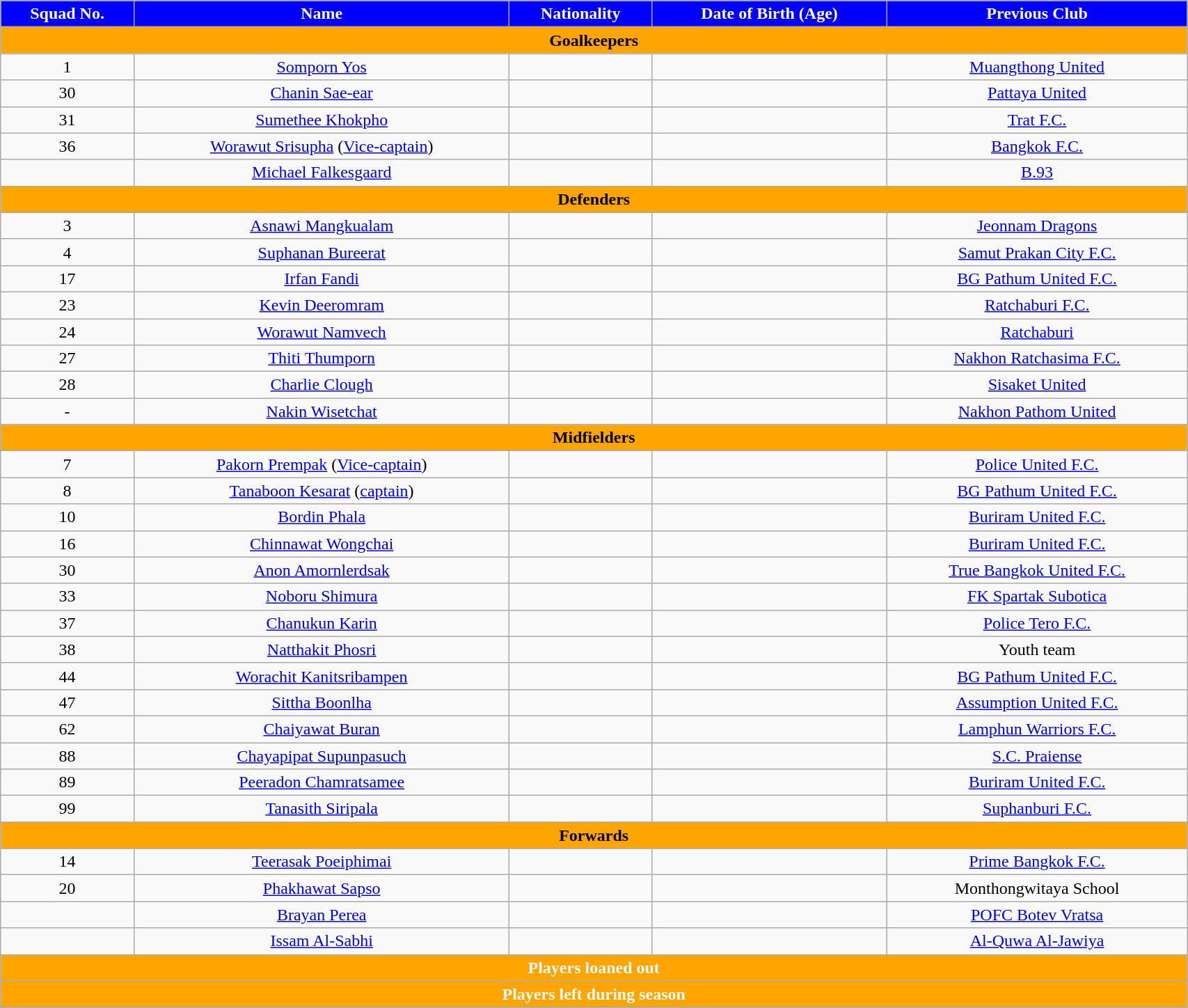<table class="wikitable" style="text-align:center; font-size:100%; width:90%;">
<tr>
<th style="background:blue; color:white; text-align:center;">Squad No.</th>
<th style="background:blue; color:white; text-align:center;">Name</th>
<th style="background:blue; color:white; text-align:center;">Nationality</th>
<th style="background:blue; color:white; text-align:center;">Date of Birth (Age)</th>
<th style="background:blue; color:white; text-align:center;">Previous Club</th>
</tr>
<tr>
<th colspan="8" style="background:orange; color:black; text-align:center">Goalkeepers</th>
</tr>
<tr>
<td>1</td>
<td><a href='#'>Somporn Yos</a></td>
<td></td>
<td></td>
<td> <a href='#'>Muangthong United</a></td>
</tr>
<tr>
<td>30</td>
<td><a href='#'>Chanin Sae-ear</a></td>
<td></td>
<td></td>
<td> <a href='#'>Pattaya United</a></td>
</tr>
<tr>
<td>31</td>
<td><a href='#'>Sumethee Khokpho</a></td>
<td></td>
<td></td>
<td> <a href='#'>Trat F.C.</a></td>
</tr>
<tr>
<td>36</td>
<td><a href='#'>Worawut Srisupha</a> (<a href='#'>Vice-captain</a>)</td>
<td></td>
<td></td>
<td> <a href='#'>Bangkok F.C.</a></td>
</tr>
<tr>
<td></td>
<td><a href='#'>Michael Falkesgaard</a></td>
<td></td>
<td></td>
<td> <a href='#'>B.93</a></td>
</tr>
<tr>
<th colspan="8" style="background:orange; color:black; text-align:center">Defenders</th>
</tr>
<tr>
<td>3</td>
<td><a href='#'>Asnawi Mangkualam</a></td>
<td></td>
<td></td>
<td> <a href='#'>Jeonnam Dragons</a></td>
</tr>
<tr>
<td>4</td>
<td><a href='#'>Suphanan Bureerat</a></td>
<td></td>
<td></td>
<td> <a href='#'>Samut Prakan City F.C.</a></td>
</tr>
<tr>
<td>17</td>
<td><a href='#'>Irfan Fandi</a></td>
<td></td>
<td></td>
<td> <a href='#'>BG Pathum United F.C.</a></td>
</tr>
<tr>
<td>23</td>
<td><a href='#'>Kevin Deeromram</a></td>
<td></td>
<td></td>
<td> <a href='#'>Ratchaburi F.C.</a></td>
</tr>
<tr>
<td>24</td>
<td><a href='#'>Worawut Namvech</a></td>
<td></td>
<td></td>
<td> <a href='#'>Ratchaburi</a></td>
</tr>
<tr>
<td>27</td>
<td><a href='#'>Thiti Thumporn</a></td>
<td></td>
<td></td>
<td> <a href='#'>Nakhon Ratchasima F.C.</a></td>
</tr>
<tr>
<td>28</td>
<td><a href='#'>Charlie Clough</a></td>
<td></td>
<td></td>
<td> <a href='#'>Sisaket United</a></td>
</tr>
<tr>
<td>-</td>
<td><a href='#'>Nakin Wisetchat</a></td>
<td></td>
<td></td>
<td> <a href='#'>Nakhon Pathom United</a></td>
</tr>
<tr>
<th colspan="8" style="background:orange; color:black; text-align:center">Midfielders</th>
</tr>
<tr>
<td>7</td>
<td><a href='#'>Pakorn Prempak</a> (<a href='#'>Vice-captain</a>)</td>
<td></td>
<td></td>
<td> <a href='#'>Police United F.C.</a></td>
</tr>
<tr>
<td>8</td>
<td><a href='#'>Tanaboon Kesarat</a> (<a href='#'>captain</a>)</td>
<td></td>
<td></td>
<td> <a href='#'>BG Pathum United F.C.</a></td>
</tr>
<tr>
<td>10</td>
<td><a href='#'>Bordin Phala</a></td>
<td></td>
<td></td>
<td> <a href='#'>Buriram United F.C.</a></td>
</tr>
<tr>
<td>16</td>
<td><a href='#'>Chinnawat Wongchai</a></td>
<td></td>
<td></td>
<td> <a href='#'>Buriram United F.C.</a></td>
</tr>
<tr>
<td>30</td>
<td><a href='#'>Anon Amornlerdsak</a></td>
<td></td>
<td></td>
<td> <a href='#'>True Bangkok United F.C.</a></td>
</tr>
<tr>
<td>33</td>
<td><a href='#'>Noboru Shimura</a></td>
<td></td>
<td></td>
<td> <a href='#'>FK Spartak Subotica</a></td>
</tr>
<tr>
<td>37</td>
<td><a href='#'>Chanukun Karin</a></td>
<td></td>
<td></td>
<td> <a href='#'>Police Tero F.C.</a></td>
</tr>
<tr>
<td>38</td>
<td><a href='#'>Natthakit Phosri</a></td>
<td></td>
<td></td>
<td>Youth team</td>
</tr>
<tr>
<td>44</td>
<td><a href='#'>Worachit Kanitsribampen</a></td>
<td></td>
<td></td>
<td> <a href='#'>BG Pathum United F.C.</a></td>
</tr>
<tr>
<td>47</td>
<td><a href='#'>Sittha Boonlha</a></td>
<td></td>
<td></td>
<td> <a href='#'>Assumption United F.C.</a></td>
</tr>
<tr>
<td>62</td>
<td><a href='#'>Chaiyawat Buran</a></td>
<td></td>
<td></td>
<td> <a href='#'>Lamphun Warriors F.C.</a></td>
</tr>
<tr>
<td>88</td>
<td><a href='#'>Chayapipat Supunpasuch</a></td>
<td></td>
<td></td>
<td> <a href='#'>S.C. Praiense</a></td>
</tr>
<tr>
<td>89</td>
<td><a href='#'>Peeradon Chamratsamee</a></td>
<td></td>
<td></td>
<td> <a href='#'>Buriram United F.C.</a></td>
</tr>
<tr>
<td>99</td>
<td><a href='#'>Tanasith Siripala</a></td>
<td></td>
<td></td>
<td> <a href='#'>Suphanburi F.C.</a></td>
</tr>
<tr>
<th colspan="8" style="background:orange; color:black; text-align:center">Forwards</th>
</tr>
<tr>
<td>14</td>
<td><a href='#'>Teerasak Poeiphimai</a></td>
<td></td>
<td></td>
<td> <a href='#'>Prime Bangkok F.C.</a></td>
</tr>
<tr>
<td>20</td>
<td><a href='#'>Phakhawat Sapso</a></td>
<td></td>
<td></td>
<td> Monthongwitaya School</td>
</tr>
<tr>
<td></td>
<td><a href='#'>Brayan Perea</a></td>
<td></td>
<td></td>
<td> <a href='#'>POFC Botev Vratsa</a></td>
</tr>
<tr>
<td></td>
<td><a href='#'>Issam Al-Sabhi</a></td>
<td></td>
<td></td>
<td> <a href='#'>Al-Quwa Al-Jawiya</a></td>
</tr>
<tr>
<th colspan="8" style="background:orange; color:white; text-align:center">Players loaned out</th>
</tr>
<tr>
<th colspan="8" style="background:orange; color:white; text-align:center">Players left during season</th>
</tr>
<tr>
</tr>
</table>
